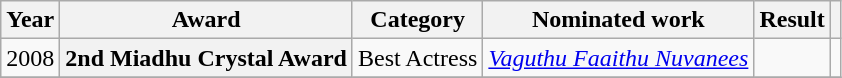<table class="wikitable plainrowheaders sortable">
<tr>
<th scope="col">Year</th>
<th scope="col">Award</th>
<th scope="col">Category</th>
<th scope="col">Nominated work</th>
<th scope="col">Result</th>
<th scope="col" class="unsortable"></th>
</tr>
<tr>
<td>2008</td>
<th scope="row">2nd Miadhu Crystal Award</th>
<td>Best Actress</td>
<td><em><a href='#'>Vaguthu Faaithu Nuvanees</a></em></td>
<td></td>
<td style="text-align:center;"></td>
</tr>
<tr>
</tr>
</table>
